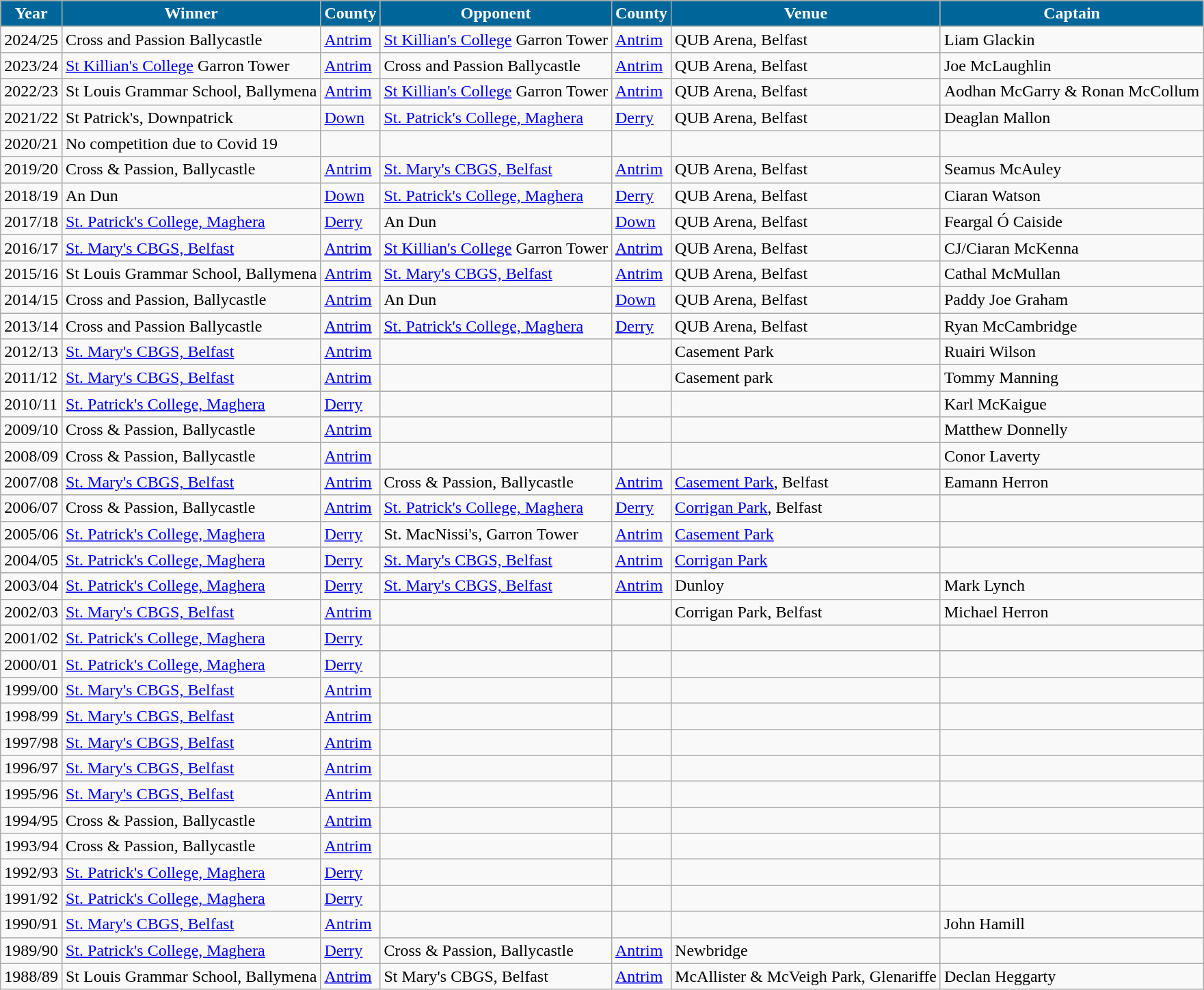<table class="wikitable">
<tr>
<th style="background:#069; color:white;">Year</th>
<th style="background:#069; color:white;">Winner</th>
<th style="background:#069; color:white;">County</th>
<th style="background:#069; color:white;">Opponent</th>
<th style="background:#069; color:white;">County</th>
<th style="background:#069; color:white;">Venue</th>
<th style="background:#069; color:white;">Captain</th>
</tr>
<tr>
<td>2024/25</td>
<td> Cross and Passion Ballycastle</td>
<td> <a href='#'>Antrim</a></td>
<td> <a href='#'>St Killian's College</a> Garron Tower</td>
<td> <a href='#'>Antrim</a></td>
<td>QUB Arena, Belfast</td>
<td>Liam Glackin</td>
</tr>
<tr>
</tr>
<tr>
<td>2023/24</td>
<td> <a href='#'>St Killian's College</a> Garron Tower</td>
<td> <a href='#'>Antrim</a></td>
<td> Cross and Passion Ballycastle</td>
<td> <a href='#'>Antrim</a></td>
<td>QUB Arena, Belfast</td>
<td>Joe McLaughlin</td>
</tr>
<tr>
<td>2022/23</td>
<td> St Louis Grammar School, Ballymena</td>
<td> <a href='#'>Antrim</a></td>
<td> <a href='#'>St Killian's College</a> Garron Tower</td>
<td> <a href='#'>Antrim</a></td>
<td>QUB Arena, Belfast</td>
<td>Aodhan McGarry & Ronan McCollum</td>
</tr>
<tr>
<td>2021/22</td>
<td>St Patrick's, Downpatrick</td>
<td> <a href='#'>Down</a></td>
<td> <a href='#'>St. Patrick's College, Maghera</a></td>
<td> <a href='#'>Derry</a></td>
<td>QUB Arena, Belfast</td>
<td>Deaglan Mallon</td>
</tr>
<tr>
<td>2020/21</td>
<td>No competition due to Covid 19</td>
<td></td>
<td></td>
<td></td>
<td></td>
<td></td>
</tr>
<tr>
<td>2019/20</td>
<td> Cross & Passion, Ballycastle</td>
<td> <a href='#'>Antrim</a></td>
<td> <a href='#'>St. Mary's CBGS, Belfast</a></td>
<td> <a href='#'>Antrim</a></td>
<td>QUB Arena, Belfast</td>
<td>Seamus McAuley</td>
</tr>
<tr>
<td>2018/19</td>
<td> An Dun</td>
<td> <a href='#'>Down</a></td>
<td> <a href='#'>St. Patrick's College, Maghera</a></td>
<td> <a href='#'>Derry</a></td>
<td>QUB Arena, Belfast</td>
<td>Ciaran Watson</td>
</tr>
<tr>
<td>2017/18</td>
<td> <a href='#'>St. Patrick's College, Maghera</a></td>
<td> <a href='#'>Derry</a></td>
<td> An Dun</td>
<td> <a href='#'>Down</a></td>
<td>QUB Arena, Belfast</td>
<td>Feargal Ó Caiside</td>
</tr>
<tr>
<td>2016/17</td>
<td> <a href='#'>St. Mary's CBGS, Belfast</a></td>
<td> <a href='#'>Antrim</a></td>
<td> <a href='#'>St Killian's College</a> Garron Tower</td>
<td> <a href='#'>Antrim</a></td>
<td>QUB Arena, Belfast</td>
<td>CJ/Ciaran McKenna</td>
</tr>
<tr>
<td>2015/16</td>
<td> St Louis Grammar School, Ballymena</td>
<td> <a href='#'>Antrim</a></td>
<td> <a href='#'>St. Mary's CBGS, Belfast</a></td>
<td> <a href='#'>Antrim</a></td>
<td>QUB Arena, Belfast</td>
<td>Cathal McMullan</td>
</tr>
<tr>
<td>2014/15</td>
<td> Cross and Passion, Ballycastle</td>
<td> <a href='#'>Antrim</a></td>
<td> An Dun</td>
<td> <a href='#'>Down</a></td>
<td>QUB Arena, Belfast</td>
<td>Paddy Joe Graham</td>
</tr>
<tr>
<td>2013/14</td>
<td> Cross and Passion Ballycastle</td>
<td> <a href='#'>Antrim</a></td>
<td> <a href='#'>St. Patrick's College, Maghera</a></td>
<td> <a href='#'>Derry</a></td>
<td>QUB Arena, Belfast</td>
<td>Ryan McCambridge</td>
</tr>
<tr>
<td>2012/13</td>
<td> <a href='#'>St. Mary's CBGS, Belfast</a></td>
<td> <a href='#'>Antrim</a></td>
<td></td>
<td></td>
<td>Casement Park</td>
<td>Ruairi Wilson</td>
</tr>
<tr>
<td>2011/12</td>
<td> <a href='#'>St. Mary's CBGS, Belfast</a></td>
<td> <a href='#'>Antrim</a></td>
<td></td>
<td></td>
<td>Casement park</td>
<td>Tommy Manning</td>
</tr>
<tr>
<td>2010/11</td>
<td> <a href='#'>St. Patrick's College, Maghera</a></td>
<td> <a href='#'>Derry</a></td>
<td></td>
<td></td>
<td></td>
<td>Karl McKaigue</td>
</tr>
<tr>
<td>2009/10</td>
<td> Cross & Passion, Ballycastle</td>
<td> <a href='#'>Antrim</a></td>
<td></td>
<td></td>
<td></td>
<td>Matthew Donnelly</td>
</tr>
<tr>
<td>2008/09</td>
<td> Cross & Passion, Ballycastle</td>
<td> <a href='#'>Antrim</a></td>
<td></td>
<td></td>
<td></td>
<td>Conor Laverty</td>
</tr>
<tr>
<td>2007/08</td>
<td> <a href='#'>St. Mary's CBGS, Belfast</a></td>
<td> <a href='#'>Antrim</a></td>
<td> Cross & Passion, Ballycastle</td>
<td> <a href='#'>Antrim</a></td>
<td><a href='#'>Casement Park</a>, Belfast</td>
<td>Eamann Herron</td>
</tr>
<tr>
<td>2006/07</td>
<td> Cross & Passion, Ballycastle</td>
<td> <a href='#'>Antrim</a></td>
<td> <a href='#'>St. Patrick's College, Maghera</a></td>
<td> <a href='#'>Derry</a></td>
<td><a href='#'>Corrigan Park</a>, Belfast</td>
<td></td>
</tr>
<tr>
<td>2005/06</td>
<td> <a href='#'>St. Patrick's College, Maghera</a></td>
<td> <a href='#'>Derry</a></td>
<td> St. MacNissi's, Garron Tower</td>
<td> <a href='#'>Antrim</a></td>
<td><a href='#'>Casement Park</a></td>
<td></td>
</tr>
<tr>
<td>2004/05</td>
<td> <a href='#'>St. Patrick's College, Maghera</a></td>
<td> <a href='#'>Derry</a></td>
<td> <a href='#'>St. Mary's CBGS, Belfast</a></td>
<td> <a href='#'>Antrim</a></td>
<td><a href='#'>Corrigan Park</a></td>
<td></td>
</tr>
<tr>
<td>2003/04</td>
<td> <a href='#'>St. Patrick's College, Maghera</a></td>
<td> <a href='#'>Derry</a></td>
<td> <a href='#'>St. Mary's CBGS, Belfast</a></td>
<td> <a href='#'>Antrim</a></td>
<td>Dunloy</td>
<td>Mark Lynch</td>
</tr>
<tr>
<td>2002/03</td>
<td> <a href='#'>St. Mary's CBGS, Belfast</a></td>
<td> <a href='#'>Antrim</a></td>
<td></td>
<td></td>
<td>Corrigan Park, Belfast</td>
<td>Michael Herron</td>
</tr>
<tr>
<td>2001/02</td>
<td> <a href='#'>St. Patrick's College, Maghera</a></td>
<td> <a href='#'>Derry</a></td>
<td></td>
<td></td>
<td></td>
<td></td>
</tr>
<tr>
<td>2000/01</td>
<td> <a href='#'>St. Patrick's College, Maghera</a></td>
<td> <a href='#'>Derry</a></td>
<td></td>
<td></td>
<td></td>
<td></td>
</tr>
<tr>
<td>1999/00</td>
<td> <a href='#'>St. Mary's CBGS, Belfast</a></td>
<td> <a href='#'>Antrim</a></td>
<td></td>
<td></td>
<td></td>
<td></td>
</tr>
<tr>
<td>1998/99</td>
<td> <a href='#'>St. Mary's CBGS, Belfast</a></td>
<td> <a href='#'>Antrim</a></td>
<td></td>
<td></td>
<td></td>
<td></td>
</tr>
<tr>
<td>1997/98</td>
<td> <a href='#'>St. Mary's CBGS, Belfast</a></td>
<td> <a href='#'>Antrim</a></td>
<td></td>
<td></td>
<td></td>
<td></td>
</tr>
<tr>
<td>1996/97</td>
<td> <a href='#'>St. Mary's CBGS, Belfast</a></td>
<td> <a href='#'>Antrim</a></td>
<td></td>
<td></td>
<td></td>
<td></td>
</tr>
<tr>
<td>1995/96</td>
<td> <a href='#'>St. Mary's CBGS, Belfast</a></td>
<td> <a href='#'>Antrim</a></td>
<td></td>
<td></td>
<td></td>
<td></td>
</tr>
<tr>
<td>1994/95</td>
<td> Cross & Passion, Ballycastle</td>
<td> <a href='#'>Antrim</a></td>
<td></td>
<td></td>
<td></td>
<td></td>
</tr>
<tr>
<td>1993/94</td>
<td> Cross & Passion, Ballycastle</td>
<td> <a href='#'>Antrim</a></td>
<td></td>
<td></td>
<td></td>
<td></td>
</tr>
<tr>
<td>1992/93</td>
<td> <a href='#'>St. Patrick's College, Maghera</a></td>
<td> <a href='#'>Derry</a></td>
<td></td>
<td></td>
<td></td>
<td></td>
</tr>
<tr>
<td>1991/92</td>
<td> <a href='#'>St. Patrick's College, Maghera</a></td>
<td> <a href='#'>Derry</a></td>
<td></td>
<td></td>
<td></td>
<td></td>
</tr>
<tr>
<td>1990/91</td>
<td> <a href='#'>St. Mary's CBGS, Belfast</a></td>
<td> <a href='#'>Antrim</a></td>
<td></td>
<td></td>
<td></td>
<td>John Hamill</td>
</tr>
<tr>
<td>1989/90</td>
<td> <a href='#'>St. Patrick's College, Maghera</a></td>
<td> <a href='#'>Derry</a></td>
<td> Cross & Passion, Ballycastle</td>
<td> <a href='#'>Antrim</a></td>
<td>Newbridge</td>
<td></td>
</tr>
<tr>
<td>1988/89</td>
<td> St Louis Grammar School, Ballymena</td>
<td> <a href='#'>Antrim</a></td>
<td> St Mary's CBGS, Belfast</td>
<td> <a href='#'>Antrim</a></td>
<td>McAllister & McVeigh Park, Glenariffe</td>
<td>Declan Heggarty</td>
</tr>
</table>
